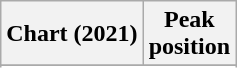<table class="wikitable sortable plainrowheaders" style="text-align:center">
<tr>
<th scope="col">Chart (2021)</th>
<th scope="col">Peak<br>position</th>
</tr>
<tr>
</tr>
<tr>
</tr>
</table>
